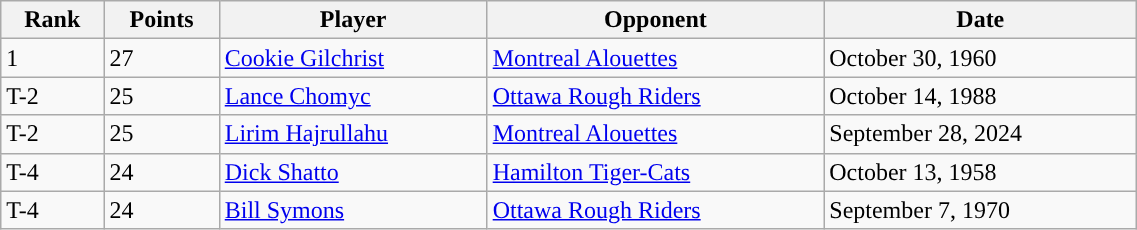<table class="wikitable" style="width:60%;">
<tr>
<th>Rank</th>
<th>Points</th>
<th>Player</th>
<th>Opponent</th>
<th>Date</th>
</tr>
<tr>
<td>1</td>
<td>27</td>
<td><a href='#'>Cookie Gilchrist</a></td>
<td><a href='#'>Montreal Alouettes</a></td>
<td>October 30, 1960</td>
</tr>
<tr>
<td>T-2</td>
<td>25</td>
<td><a href='#'>Lance Chomyc</a></td>
<td><a href='#'>Ottawa Rough Riders</a></td>
<td>October 14, 1988</td>
</tr>
<tr>
<td>T-2</td>
<td>25</td>
<td><a href='#'>Lirim Hajrullahu</a></td>
<td><a href='#'>Montreal Alouettes</a></td>
<td>September 28, 2024</td>
</tr>
<tr>
<td>T-4</td>
<td>24</td>
<td><a href='#'>Dick Shatto</a></td>
<td><a href='#'>Hamilton Tiger-Cats</a></td>
<td>October 13, 1958</td>
</tr>
<tr>
<td>T-4</td>
<td>24</td>
<td><a href='#'>Bill Symons</a></td>
<td><a href='#'>Ottawa Rough Riders</a></td>
<td>September 7, 1970</td>
</tr>
</table>
